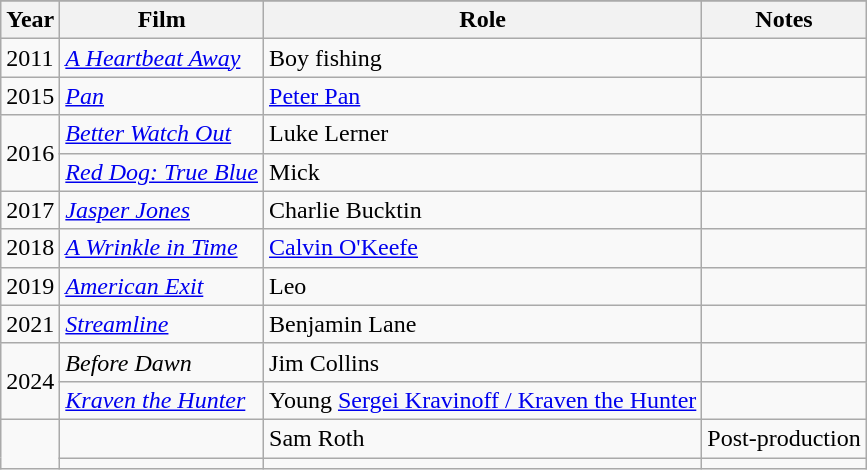<table class="wikitable sortable">
<tr>
</tr>
<tr>
<th>Year</th>
<th>Film</th>
<th>Role</th>
<th>Notes</th>
</tr>
<tr>
<td>2011</td>
<td data-sort-value="Hearbeat Awa, A"><em><a href='#'>A Heartbeat Away</a></em></td>
<td>Boy fishing</td>
<td></td>
</tr>
<tr>
<td>2015</td>
<td><em><a href='#'>Pan</a></em></td>
<td><a href='#'>Peter Pan</a></td>
<td></td>
</tr>
<tr>
<td rowspan="2">2016</td>
<td><em><a href='#'>Better Watch Out</a></em></td>
<td>Luke Lerner</td>
<td></td>
</tr>
<tr>
<td><em><a href='#'>Red Dog: True Blue</a></em></td>
<td>Mick</td>
<td></td>
</tr>
<tr>
<td>2017</td>
<td><em><a href='#'>Jasper Jones</a></em></td>
<td>Charlie Bucktin</td>
<td></td>
</tr>
<tr>
<td>2018</td>
<td data-sort-value="Wrinkle in Time, A"><em><a href='#'>A Wrinkle in Time</a></em></td>
<td><a href='#'>Calvin O'Keefe</a></td>
<td></td>
</tr>
<tr>
<td>2019</td>
<td><em><a href='#'>American Exit</a></em></td>
<td>Leo</td>
<td></td>
</tr>
<tr>
<td>2021</td>
<td><em><a href='#'>Streamline</a></em></td>
<td>Benjamin Lane</td>
<td></td>
</tr>
<tr>
<td rowspan="2">2024</td>
<td><em>Before Dawn</em></td>
<td>Jim Collins</td>
<td></td>
</tr>
<tr>
<td><em><a href='#'>Kraven the Hunter</a></em></td>
<td>Young <a href='#'>Sergei Kravinoff / Kraven the Hunter</a></td>
<td></td>
</tr>
<tr>
<td rowspan="2"></td>
<td></td>
<td>Sam Roth</td>
<td>Post-production</td>
</tr>
<tr>
<td></td>
<td></td>
<td></td>
</tr>
</table>
